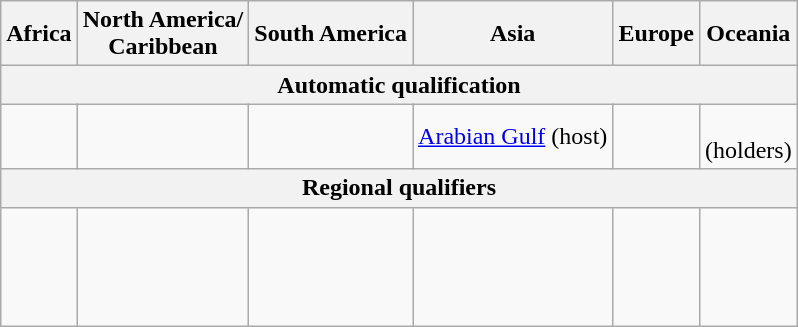<table class="wikitable">
<tr>
<th>Africa</th>
<th>North America/<br>Caribbean</th>
<th>South America</th>
<th>Asia</th>
<th>Europe</th>
<th>Oceania</th>
</tr>
<tr>
<th colspan=6>Automatic qualification</th>
</tr>
<tr>
<td></td>
<td></td>
<td></td>
<td> <a href='#'>Arabian Gulf</a> (host)</td>
<td><br><br></td>
<td><br> (holders)<br></td>
</tr>
<tr>
<th colspan=6>Regional qualifiers</th>
</tr>
<tr>
<td><br><br></td>
<td><br></td>
<td></td>
<td><br></td>
<td><br><br><br><br></td>
<td><br></td>
</tr>
</table>
